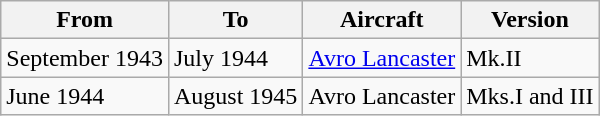<table class="wikitable">
<tr>
<th>From</th>
<th>To</th>
<th>Aircraft</th>
<th>Version</th>
</tr>
<tr>
<td>September 1943</td>
<td>July 1944</td>
<td><a href='#'>Avro Lancaster</a></td>
<td>Mk.II</td>
</tr>
<tr>
<td>June 1944</td>
<td>August 1945</td>
<td>Avro Lancaster</td>
<td>Mks.I and III</td>
</tr>
</table>
